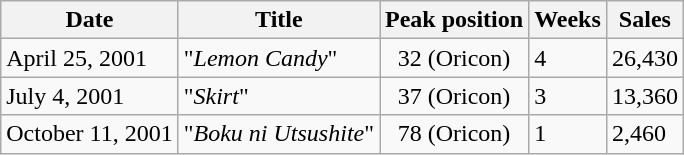<table class="wikitable">
<tr>
<th>Date</th>
<th>Title</th>
<th>Peak position</th>
<th>Weeks</th>
<th>Sales</th>
</tr>
<tr>
<td>April 25, 2001</td>
<td>"<em>Lemon Candy</em>"</td>
<td align="center">32 (Oricon)</td>
<td>4</td>
<td>26,430</td>
</tr>
<tr>
<td>July 4, 2001</td>
<td>"<em>Skirt</em>"</td>
<td align="center">37 (Oricon)</td>
<td>3</td>
<td>13,360</td>
</tr>
<tr>
<td>October 11, 2001</td>
<td>"<em>Boku ni Utsushite</em>"</td>
<td align="center">78 (Oricon)</td>
<td>1</td>
<td>2,460</td>
</tr>
</table>
